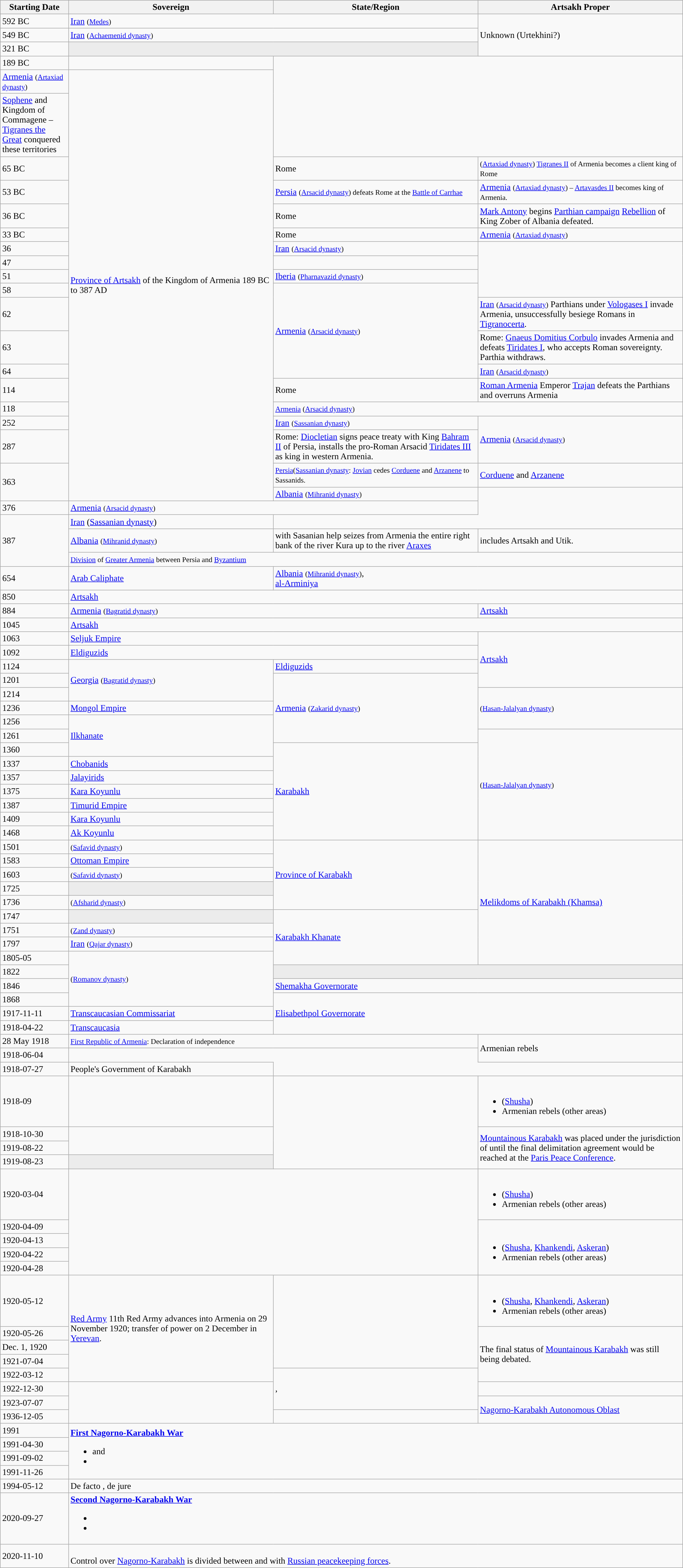<table class="wikitable">
<tr>
<th scope="col" style="width: 10%;">Starting Date</th>
<th scope="col" style="width: 30%;”">Sovereign</th>
<th scope="col" style="width: 30%;”">State/Region</th>
<th scope="col" style="width: 30%;”">Artsakh Proper</th>
</tr>
<tr>
<td>592 BC </td>
<td colspan="2"><a href='#'>Iran</a> <small>(<a href='#'>Medes</a>)</small></td>
<td rowspan="3">Unknown (Urtekhini?)</td>
</tr>
<tr>
<td>549 BC</td>
<td colspan="2"> <a href='#'>Iran</a> <small>(<a href='#'>Achaemenid dynasty</a>)</small></td>
</tr>
<tr>
<td>321 BC</td>
<td colspan="2" style="background: #ECECEC;"></td>
</tr>
<tr>
<td rowspan="1">189 BC </td>
<td></td>
</tr>
<tr>
<td 189> <a href='#'>Armenia</a> <small>(<a href='#'>Artaxiad dynasty</a>)</small></td>
<td rowspan="19"><a href='#'>Province of Artsakh</a> of the Kingdom of Armenia  189 BC to 387 AD </td>
</tr>
<tr>
<td 90 BC><a href='#'>Sophene</a> and Kingdom of Commagene – <a href='#'>Tigranes the Great</a> conquered these territories</td>
</tr>
<tr>
<td>65 BC </td>
<td>Rome</td>
<td> <small>(<a href='#'>Artaxiad dynasty</a>) <a href='#'>Tigranes II</a> of Armenia becomes a client king of Rome</small></td>
</tr>
<tr>
<td>53 BC </td>
<td><a href='#'>Persia</a> <small>(<a href='#'>Arsacid dynasty</a>) defeats Rome at the <a href='#'>Battle of Carrhae</a></small></td>
<td> <a href='#'>Armenia</a> <small>(<a href='#'>Artaxiad dynasty</a>) – <a href='#'>Artavasdes II</a> becomes king of Armenia.</small></td>
</tr>
<tr>
<td>36 BC</td>
<td>Rome</td>
<td><a href='#'>Mark Antony</a> begins <a href='#'>Parthian campaign</a> <a href='#'>Rebellion</a> of King Zober of Albania defeated.</td>
</tr>
<tr>
<td>33 BC</td>
<td>Rome</td>
<td> <a href='#'>Armenia</a> <small>(<a href='#'>Artaxiad dynasty</a>)</small></td>
</tr>
<tr>
<td>36</td>
<td><a href='#'>Iran</a> <small>(<a href='#'>Arsacid dynasty</a>)</small></td>
</tr>
<tr>
<td>47</td>
<td></td>
</tr>
<tr>
<td>51 </td>
<td><a href='#'>Iberia</a> <small>(<a href='#'>Pharnavazid dynasty</a>)</small></td>
</tr>
<tr>
<td>58</td>
<td rowspan="4"> <a href='#'>Armenia</a> <small>(<a href='#'>Arsacid dynasty</a>)</small></td>
</tr>
<tr>
<td>62</td>
<td><a href='#'>Iran</a> <small>(<a href='#'>Arsacid dynasty</a>)</small> Parthians under <a href='#'>Vologases I</a> invade Armenia, unsuccessfully besiege Romans in <a href='#'>Tigranocerta</a>.</td>
</tr>
<tr>
<td>63</td>
<td>Rome: <a href='#'>Gnaeus Domitius Corbulo</a> invades Armenia and defeats <a href='#'>Tiridates I</a>, who accepts Roman sovereignty. Parthia withdraws.</td>
</tr>
<tr>
<td>64</td>
<td><a href='#'>Iran</a> <small>(<a href='#'>Arsacid dynasty</a>)</small></td>
</tr>
<tr>
<td>114 </td>
<td>Rome</td>
<td><a href='#'>Roman Armenia</a> Emperor <a href='#'>Trajan</a> defeats the Parthians and overruns Armenia</td>
</tr>
<tr>
<td>118</td>
<td colspan="2"><small> <a href='#'>Armenia</a> (<a href='#'>Arsacid dynasty</a>)</small></td>
</tr>
<tr>
<td>252</td>
<td> <a href='#'>Iran</a> <small>(<a href='#'>Sassanian dynasty</a>)</small></td>
<td rowspan="2"> <a href='#'>Armenia</a> <small>(<a href='#'>Arsacid dynasty</a>)</small></td>
</tr>
<tr>
<td>287</td>
<td>Rome: <a href='#'>Diocletian</a> signs peace treaty with King <a href='#'>Bahram II</a> of Persia, installs the pro-Roman Arsacid <a href='#'>Tiridates III</a> as king in western Armenia.</td>
</tr>
<tr>
<td rowspan="2">363</td>
<td> <small><a href='#'>Persia</a>(<a href='#'>Sassanian dynasty</a>: <a href='#'>Jovian</a> cedes <a href='#'>Corduene</a> and <a href='#'>Arzanene</a> to Sassanids.</small></td>
<td><a href='#'>Corduene</a> and <a href='#'>Arzanene</a></td>
</tr>
<tr>
<td><a href='#'>Albania</a> <small>(<a href='#'>Mihranid dynasty</a>)</small></td>
</tr>
<tr>
<td>376</td>
<td colspan="2"> <a href='#'>Armenia</a> <small>(<a href='#'>Arsacid dynasty</a>)</small></td>
</tr>
<tr>
<td rowspan="3">387</td>
<td> <a href='#'>Iran</a> (<a href='#'>Sassanian dynasty</a>)</td>
</tr>
<tr>
<td><a href='#'>Albania</a> <small>(<a href='#'>Mihranid dynasty</a>)</small></td>
<td>with Sasanian help seizes from Armenia the entire right bank of the river Kura up to the river <a href='#'>Araxes</a></td>
<td>includes Artsakh and Utik.</td>
</tr>
<tr>
<td colspan="3"><small><a href='#'>Division</a> of <a href='#'>Greater Armenia</a> between Persia and <a href='#'>Byzantium</a></small></td>
</tr>
<tr>
<td>654</td>
<td><a href='#'>Arab Caliphate</a></td>
<td colspan="2"><a href='#'>Albania</a> <small>(<a href='#'>Mihranid dynasty</a>)</small>,<br><a href='#'>al-Arminiya</a></td>
</tr>
<tr>
<td>850</td>
<td colspan="3"> <a href='#'>Artsakh</a></td>
</tr>
<tr>
<td>884</td>
<td colspan="2"> <a href='#'>Armenia</a> <small>(<a href='#'>Bagratid dynasty</a>)</small></td>
<td> <a href='#'>Artsakh</a></td>
</tr>
<tr>
<td>1045</td>
<td colspan="3"> <a href='#'>Artsakh</a></td>
</tr>
<tr>
<td>1063</td>
<td colspan="2"> <a href='#'>Seljuk Empire</a></td>
<td rowspan="4"> <a href='#'>Artsakh</a></td>
</tr>
<tr>
<td>1092</td>
<td colspan="2"><a href='#'>Eldiguzids</a></td>
</tr>
<tr>
<td>1124</td>
<td rowspan="3"><strong></strong> <a href='#'>Georgia</a> <small>(<a href='#'>Bagratid dynasty</a>)</small></td>
<td><a href='#'>Eldiguzids</a></td>
</tr>
<tr>
<td>1201</td>
<td rowspan="5"><a href='#'>Armenia</a> <small>(<a href='#'>Zakarid dynasty</a>)</small></td>
</tr>
<tr>
<td>1214 </td>
<td rowspan="3"> <small>(<a href='#'>Hasan-Jalalyan dynasty</a>)</small></td>
</tr>
<tr>
<td>1236</td>
<td><a href='#'>Mongol Empire</a></td>
</tr>
<tr>
<td>1256</td>
<td rowspan="3"><a href='#'>Ilkhanate</a></td>
</tr>
<tr>
<td>1261</td>
<td rowspan="8"> <small>(<a href='#'>Hasan-Jalalyan dynasty</a>)</small></td>
</tr>
<tr>
<td>1360</td>
<td rowspan="7"><a href='#'>Karabakh</a></td>
</tr>
<tr>
<td>1337</td>
<td><a href='#'>Chobanids</a></td>
</tr>
<tr>
<td>1357</td>
<td><a href='#'>Jalayirids</a></td>
</tr>
<tr>
<td>1375</td>
<td><a href='#'>Kara Koyunlu</a></td>
</tr>
<tr>
<td>1387</td>
<td><a href='#'>Timurid Empire</a></td>
</tr>
<tr>
<td>1409</td>
<td><a href='#'>Kara Koyunlu</a></td>
</tr>
<tr>
<td>1468</td>
<td><a href='#'>Ak Koyunlu</a></td>
</tr>
<tr>
<td>1501</td>
<td> <small>(<a href='#'>Safavid dynasty</a>)</small></td>
<td rowspan="5"><a href='#'>Province of Karabakh</a></td>
<td rowspan="9"><a href='#'>Melikdoms of Karabakh (Khamsa)</a></td>
</tr>
<tr>
<td>1583</td>
<td><strong></strong> <a href='#'>Ottoman Empire</a></td>
</tr>
<tr>
<td>1603</td>
<td> <small>(<a href='#'>Safavid dynasty</a>)</small></td>
</tr>
<tr>
<td>1725</td>
<td style="background: #ECECEC;"></td>
</tr>
<tr>
<td>1736</td>
<td> <small>(<a href='#'>Afsharid dynasty</a>)</small></td>
</tr>
<tr>
<td>1747 </td>
<td style="background: #ECECEC;"></td>
<td rowspan="4"><a href='#'>Karabakh Khanate</a></td>
</tr>
<tr>
<td>1751</td>
<td> <small>(<a href='#'>Zand dynasty</a>)</small></td>
</tr>
<tr>
<td>1797</td>
<td> <a href='#'>Iran</a> <small>(<a href='#'>Qajar dynasty</a>)</small></td>
</tr>
<tr>
<td>1805-05 </td>
<td rowspan="4"> <small>(<a href='#'>Romanov dynasty</a>)</small></td>
</tr>
<tr>
<td>1822 </td>
<td colspan="2" style="background: #ECECEC;"></td>
</tr>
<tr>
<td>1846</td>
<td colspan="2"><a href='#'>Shemakha Governorate</a></td>
</tr>
<tr>
<td>1868 </td>
<td colspan="2" rowspan="3"><a href='#'>Elisabethpol Governorate</a></td>
</tr>
<tr>
<td>1917-11-11</td>
<td> <a href='#'>Transcaucasian Commissariat</a></td>
</tr>
<tr>
<td>1918-04-22</td>
<td><a href='#'>Transcaucasia</a></td>
</tr>
<tr>
<td>28 May 1918 </td>
<td colspan="2"><small><a href='#'>First Republic of Armenia</a>: Declaration of independence</small></td>
<td rowspan="2"> Armenian rebels</td>
</tr>
<tr>
<td>1918-06-04 </td>
</tr>
<tr>
<td>1918-07-27</td>
<td> People's Government of Karabakh</td>
</tr>
<tr>
<td>1918-09</td>
<td></td>
<td rowspan="4"></td>
<td><br><ul><li> (<a href='#'>Shusha</a>)</li><li> Armenian rebels (other areas)</li></ul></td>
</tr>
<tr>
<td>1918-10-30 </td>
<td rowspan="2"></td>
<td rowspan="3"><a href='#'>Mountainous Karabakh</a> was placed under the jurisdiction of  until the final delimitation agreement would be reached at the <a href='#'>Paris Peace Conference</a>.</td>
</tr>
<tr>
<td>1919-08-22 </td>
</tr>
<tr>
<td>1919-08-23 </td>
<td style="background: #ECECEC;"></td>
</tr>
<tr>
<td>1920-03-04 </td>
<td colspan="2" rowspan="5"></td>
<td><br><ul><li> (<a href='#'>Shusha</a>)</li><li> Armenian rebels (other areas)</li></ul></td>
</tr>
<tr>
<td>1920-04-09</td>
<td rowspan="4"><br><ul><li> (<a href='#'>Shusha</a>, <a href='#'>Khankendi</a>, <a href='#'>Askeran</a>)</li><li> Armenian rebels (other areas)</li></ul></td>
</tr>
<tr>
<td>1920-04-13 </td>
</tr>
<tr>
<td>1920-04-22 </td>
</tr>
<tr>
<td>1920-04-28 </td>
</tr>
<tr>
<td>1920-05-12 </td>
<td rowspan="5"> <a href='#'>Red Army</a> 11th Red Army advances into Armenia on 29 November 1920; transfer of power on 2 December in <a href='#'>Yerevan</a>.</td>
<td rowspan="4"></td>
<td><br><ul><li> (<a href='#'>Shusha</a>, <a href='#'>Khankendi</a>, <a href='#'>Askeran</a>)</li><li> Armenian rebels (other areas)</li></ul></td>
</tr>
<tr>
<td>1920-05-26</td>
<td rowspan="4">The final status of <a href='#'>Mountainous Karabakh</a> was still being debated.</td>
</tr>
<tr>
<td>Dec. 1, 1920 </td>
</tr>
<tr>
<td>1921-07-04 </td>
</tr>
<tr>
<td>1922-03-12</td>
<td rowspan="3">,<br></td>
</tr>
<tr>
<td>1922-12-30 </td>
<td rowspan="3"></td>
</tr>
<tr>
<td>1923-07-07 </td>
<td rowspan="2"><a href='#'>Nagorno-Karabakh Autonomous Oblast</a></td>
</tr>
<tr>
<td>1936-12-05</td>
<td></td>
</tr>
<tr>
<td>1991</td>
<td colspan="3" rowspan="4"><strong><a href='#'>First Nagorno-Karabakh War</a></strong><br><ul><li> and </li><li></li></ul></td>
</tr>
<tr>
<td>1991-04-30 </td>
</tr>
<tr>
<td>1991-09-02 </td>
</tr>
<tr>
<td>1991-11-26 </td>
</tr>
<tr>
<td>1994-05-12 </td>
<td colspan="3">De facto , de jure </td>
</tr>
<tr>
<td>2020-09-27</td>
<td colspan="3"><strong><a href='#'>Second Nagorno-Karabakh War</a></strong><br><ul><li> </li><li> </li></ul></td>
</tr>
<tr>
<td>2020-11-10</td>
<td colspan="3"><br>Control over <a href='#'>Nagorno-Karabakh</a> is divided between  and  with  <a href='#'>Russian peacekeeping forces</a>.</td>
</tr>
</table>
